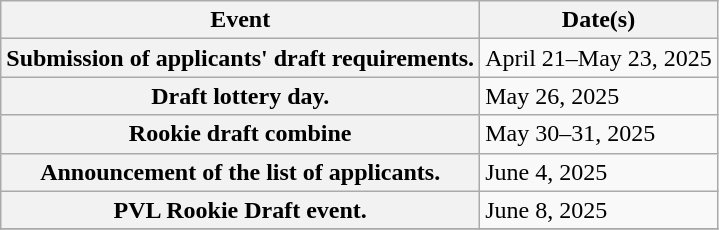<table class="wikitable plainrowheaders">
<tr>
<th scope="col">Event</th>
<th scope="col">Date(s)</th>
</tr>
<tr>
<th scope="row">Submission of applicants' draft requirements.</th>
<td>April 21–May 23, 2025</td>
</tr>
<tr>
<th scope="row">Draft lottery day.</th>
<td>May 26, 2025</td>
</tr>
<tr>
<th scope="row">Rookie draft combine</th>
<td>May 30–31, 2025</td>
</tr>
<tr>
<th scope="row">Announcement of the list of applicants.</th>
<td>June 4, 2025</td>
</tr>
<tr>
<th scope="row">PVL Rookie Draft event.</th>
<td>June 8, 2025</td>
</tr>
<tr>
</tr>
</table>
